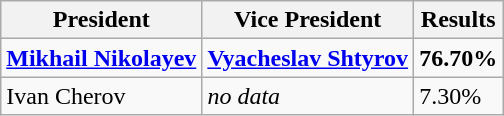<table class="wikitable sortable">
<tr>
<th>President</th>
<th>Vice President</th>
<th>Results</th>
</tr>
<tr>
<td><strong><a href='#'>Mikhail Nikolayev</a></strong></td>
<td><strong><a href='#'>Vyacheslav Shtyrov</a></strong></td>
<td><strong>76.70%</strong></td>
</tr>
<tr>
<td>Ivan Cherov</td>
<td><em>no data</em></td>
<td>7.30%</td>
</tr>
</table>
